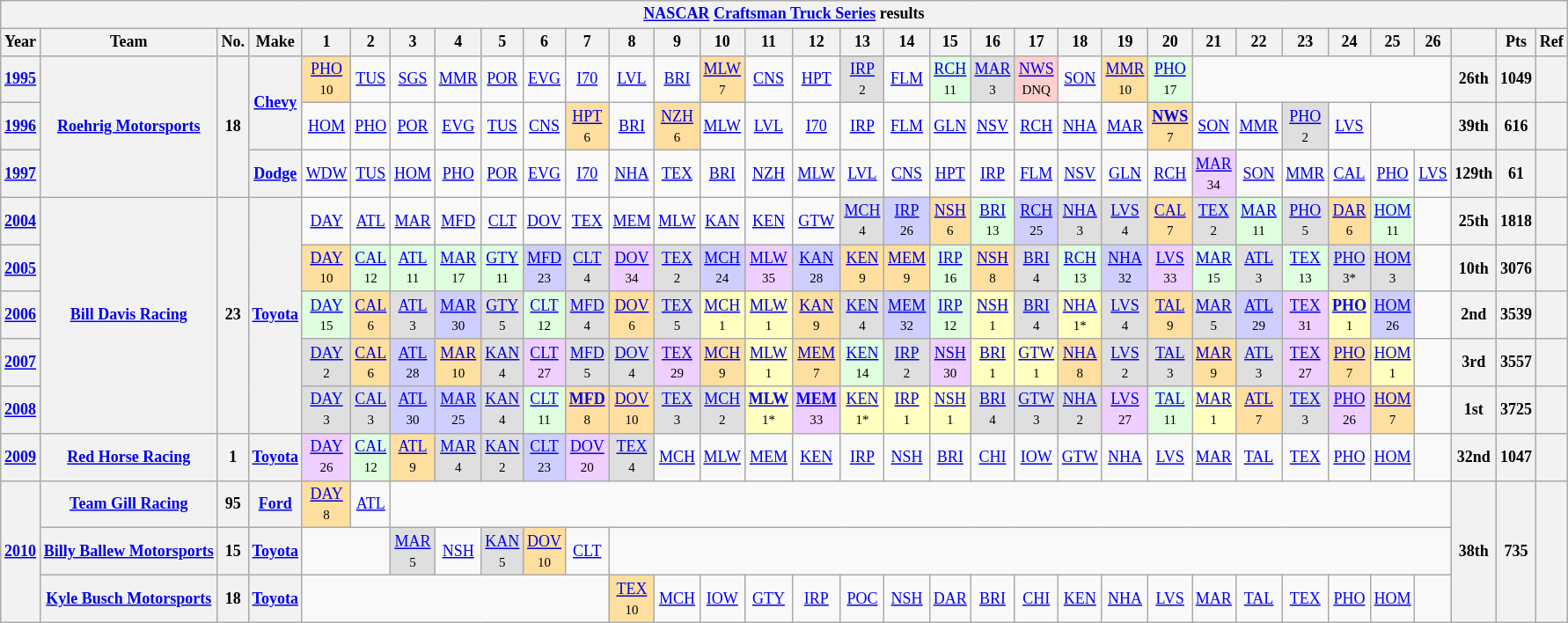<table class="wikitable" style="text-align:center; font-size:75%">
<tr>
<th colspan=45><a href='#'>NASCAR</a> <a href='#'>Craftsman Truck Series</a> results</th>
</tr>
<tr>
<th>Year</th>
<th>Team</th>
<th>No.</th>
<th>Make</th>
<th>1</th>
<th>2</th>
<th>3</th>
<th>4</th>
<th>5</th>
<th>6</th>
<th>7</th>
<th>8</th>
<th>9</th>
<th>10</th>
<th>11</th>
<th>12</th>
<th>13</th>
<th>14</th>
<th>15</th>
<th>16</th>
<th>17</th>
<th>18</th>
<th>19</th>
<th>20</th>
<th>21</th>
<th>22</th>
<th>23</th>
<th>24</th>
<th>25</th>
<th>26</th>
<th></th>
<th>Pts</th>
<th>Ref</th>
</tr>
<tr>
<th><a href='#'>1995</a></th>
<th rowspan=3><a href='#'>Roehrig Motorsports</a></th>
<th rowspan=3>18</th>
<th rowspan=2><a href='#'>Chevy</a></th>
<td style="background:#FFDF9F;"><a href='#'>PHO</a><br><small>10</small></td>
<td><a href='#'>TUS</a></td>
<td><a href='#'>SGS</a></td>
<td><a href='#'>MMR</a></td>
<td><a href='#'>POR</a></td>
<td><a href='#'>EVG</a></td>
<td><a href='#'>I70</a></td>
<td><a href='#'>LVL</a></td>
<td><a href='#'>BRI</a></td>
<td style="background:#FFDF9F;"><a href='#'>MLW</a><br><small>7</small></td>
<td><a href='#'>CNS</a></td>
<td><a href='#'>HPT</a></td>
<td style="background:#DFDFDF;"><a href='#'>IRP</a><br><small>2</small></td>
<td><a href='#'>FLM</a></td>
<td style="background:#DFFFDF;"><a href='#'>RCH</a><br><small>11</small></td>
<td style="background:#DFDFDF;"><a href='#'>MAR</a><br><small>3</small></td>
<td style="background:#FFCFCF;"><a href='#'>NWS</a><br><small>DNQ</small></td>
<td><a href='#'>SON</a></td>
<td style="background:#FFDF9F;"><a href='#'>MMR</a><br><small>10</small></td>
<td style="background:#DFFFDF;"><a href='#'>PHO</a><br><small>17</small></td>
<td colspan=6></td>
<th>26th</th>
<th>1049</th>
<th></th>
</tr>
<tr>
<th><a href='#'>1996</a></th>
<td><a href='#'>HOM</a></td>
<td><a href='#'>PHO</a></td>
<td><a href='#'>POR</a></td>
<td><a href='#'>EVG</a></td>
<td><a href='#'>TUS</a></td>
<td><a href='#'>CNS</a></td>
<td style="background:#FFDF9F;"><a href='#'>HPT</a><br><small>6</small></td>
<td><a href='#'>BRI</a></td>
<td style="background:#FFDF9F;"><a href='#'>NZH</a><br><small>6</small></td>
<td><a href='#'>MLW</a></td>
<td><a href='#'>LVL</a></td>
<td><a href='#'>I70</a></td>
<td><a href='#'>IRP</a></td>
<td><a href='#'>FLM</a></td>
<td><a href='#'>GLN</a></td>
<td><a href='#'>NSV</a></td>
<td><a href='#'>RCH</a></td>
<td><a href='#'>NHA</a></td>
<td><a href='#'>MAR</a></td>
<td style="background:#FFDF9F;"><strong><a href='#'>NWS</a></strong><br><small>7</small></td>
<td><a href='#'>SON</a></td>
<td><a href='#'>MMR</a></td>
<td style="background:#DFDFDF;"><a href='#'>PHO</a><br><small>2</small></td>
<td><a href='#'>LVS</a></td>
<td colspan=2></td>
<th>39th</th>
<th>616</th>
<th></th>
</tr>
<tr>
<th><a href='#'>1997</a></th>
<th><a href='#'>Dodge</a></th>
<td><a href='#'>WDW</a></td>
<td><a href='#'>TUS</a></td>
<td><a href='#'>HOM</a></td>
<td><a href='#'>PHO</a></td>
<td><a href='#'>POR</a></td>
<td><a href='#'>EVG</a></td>
<td><a href='#'>I70</a></td>
<td><a href='#'>NHA</a></td>
<td><a href='#'>TEX</a></td>
<td><a href='#'>BRI</a></td>
<td><a href='#'>NZH</a></td>
<td><a href='#'>MLW</a></td>
<td><a href='#'>LVL</a></td>
<td><a href='#'>CNS</a></td>
<td><a href='#'>HPT</a></td>
<td><a href='#'>IRP</a></td>
<td><a href='#'>FLM</a></td>
<td><a href='#'>NSV</a></td>
<td><a href='#'>GLN</a></td>
<td><a href='#'>RCH</a></td>
<td style="background:#EFCFFF;"><a href='#'>MAR</a><br><small>34</small></td>
<td><a href='#'>SON</a></td>
<td><a href='#'>MMR</a></td>
<td><a href='#'>CAL</a></td>
<td><a href='#'>PHO</a></td>
<td><a href='#'>LVS</a></td>
<th>129th</th>
<th>61</th>
<th></th>
</tr>
<tr>
<th><a href='#'>2004</a></th>
<th rowspan=5><a href='#'>Bill Davis Racing</a></th>
<th rowspan=5>23</th>
<th rowspan=5><a href='#'>Toyota</a></th>
<td><a href='#'>DAY</a></td>
<td><a href='#'>ATL</a></td>
<td><a href='#'>MAR</a></td>
<td><a href='#'>MFD</a></td>
<td><a href='#'>CLT</a></td>
<td><a href='#'>DOV</a></td>
<td><a href='#'>TEX</a></td>
<td><a href='#'>MEM</a></td>
<td><a href='#'>MLW</a></td>
<td><a href='#'>KAN</a></td>
<td><a href='#'>KEN</a></td>
<td><a href='#'>GTW</a></td>
<td style="background:#DFDFDF;"><a href='#'>MCH</a><br><small>4</small></td>
<td style="background:#CFCFFF;"><a href='#'>IRP</a><br><small>26</small></td>
<td style="background:#FFDF9F;"><a href='#'>NSH</a><br><small>6</small></td>
<td style="background:#DFFFDF;"><a href='#'>BRI</a><br><small>13</small></td>
<td style="background:#CFCFFF;"><a href='#'>RCH</a><br><small>25</small></td>
<td style="background:#DFDFDF;"><a href='#'>NHA</a><br><small>3</small></td>
<td style="background:#DFDFDF;"><a href='#'>LVS</a><br><small>4</small></td>
<td style="background:#FFDF9F;"><a href='#'>CAL</a><br><small>7</small></td>
<td style="background:#DFDFDF;"><a href='#'>TEX</a><br><small>2</small></td>
<td style="background:#DFFFDF;"><a href='#'>MAR</a><br><small>11</small></td>
<td style="background:#DFDFDF;"><a href='#'>PHO</a><br><small>5</small></td>
<td style="background:#FFDF9F;"><a href='#'>DAR</a><br><small>6</small></td>
<td style="background:#DFFFDF;"><a href='#'>HOM</a><br><small>11</small></td>
<td></td>
<th>25th</th>
<th>1818</th>
<th></th>
</tr>
<tr>
<th><a href='#'>2005</a></th>
<td style="background:#FFDF9F;"><a href='#'>DAY</a><br><small>10</small></td>
<td style="background:#DFFFDF;"><a href='#'>CAL</a><br><small>12</small></td>
<td style="background:#DFFFDF;"><a href='#'>ATL</a><br><small>11</small></td>
<td style="background:#DFFFDF;"><a href='#'>MAR</a><br><small>17</small></td>
<td style="background:#DFFFDF;"><a href='#'>GTY</a><br><small>11</small></td>
<td style="background:#CFCFFF;"><a href='#'>MFD</a><br><small>23</small></td>
<td style="background:#DFDFDF;"><a href='#'>CLT</a><br><small>4</small></td>
<td style="background:#EFCFFF;"><a href='#'>DOV</a><br><small>34</small></td>
<td style="background:#DFDFDF;"><a href='#'>TEX</a><br><small>2</small></td>
<td style="background:#CFCFFF;"><a href='#'>MCH</a><br><small>24</small></td>
<td style="background:#EFCFFF;"><a href='#'>MLW</a><br><small>35</small></td>
<td style="background:#CFCFFF;"><a href='#'>KAN</a><br><small>28</small></td>
<td style="background:#FFDF9F;"><a href='#'>KEN</a><br><small>9</small></td>
<td style="background:#FFDF9F;"><a href='#'>MEM</a><br><small>9</small></td>
<td style="background:#DFFFDF;"><a href='#'>IRP</a><br><small>16</small></td>
<td style="background:#FFDF9F;"><a href='#'>NSH</a><br><small>8</small></td>
<td style="background:#DFDFDF;"><a href='#'>BRI</a><br><small>4</small></td>
<td style="background:#DFFFDF;"><a href='#'>RCH</a><br><small>13</small></td>
<td style="background:#CFCFFF;"><a href='#'>NHA</a><br><small>32</small></td>
<td style="background:#EFCFFF;"><a href='#'>LVS</a><br><small>33</small></td>
<td style="background:#DFFFDF;"><a href='#'>MAR</a><br><small>15</small></td>
<td style="background:#DFDFDF;"><a href='#'>ATL</a><br><small>3</small></td>
<td style="background:#DFFFDF;"><a href='#'>TEX</a><br><small>13</small></td>
<td style="background:#DFDFDF;"><a href='#'>PHO</a><br><small>3*</small></td>
<td style="background:#DFDFDF;"><a href='#'>HOM</a><br><small>3</small></td>
<td></td>
<th>10th</th>
<th>3076</th>
<th></th>
</tr>
<tr>
<th><a href='#'>2006</a></th>
<td style="background:#DFFFDF;"><a href='#'>DAY</a><br><small>15</small></td>
<td style="background:#FFDF9F;"><a href='#'>CAL</a><br><small>6</small></td>
<td style="background:#DFDFDF;"><a href='#'>ATL</a><br><small>3</small></td>
<td style="background:#CFCFFF;"><a href='#'>MAR</a><br><small>30</small></td>
<td style="background:#DFDFDF;"><a href='#'>GTY</a><br><small>5</small></td>
<td style="background:#DFFFDF;"><a href='#'>CLT</a><br><small>12</small></td>
<td style="background:#DFDFDF;"><a href='#'>MFD</a><br><small>4</small></td>
<td style="background:#FFDF9F;"><a href='#'>DOV</a><br><small>6</small></td>
<td style="background:#DFDFDF;"><a href='#'>TEX</a><br><small>5</small></td>
<td style="background:#FFFFBF;"><a href='#'>MCH</a><br><small>1</small></td>
<td style="background:#FFFFBF;"><a href='#'>MLW</a><br><small>1</small></td>
<td style="background:#FFDF9F;"><a href='#'>KAN</a><br><small>9</small></td>
<td style="background:#DFDFDF;"><a href='#'>KEN</a><br><small>4</small></td>
<td style="background:#CFCFFF;"><a href='#'>MEM</a><br><small>32</small></td>
<td style="background:#DFFFDF;"><a href='#'>IRP</a><br><small>12</small></td>
<td style="background:#FFFFBF;"><a href='#'>NSH</a><br><small>1</small></td>
<td style="background:#DFDFDF;"><a href='#'>BRI</a><br><small>4</small></td>
<td style="background:#FFFFBF;"><a href='#'>NHA</a><br><small>1*</small></td>
<td style="background:#DFDFDF;"><a href='#'>LVS</a><br><small>4</small></td>
<td style="background:#FFDF9F;"><a href='#'>TAL</a><br><small>9</small></td>
<td style="background:#DFDFDF;"><a href='#'>MAR</a><br><small>5</small></td>
<td style="background:#CFCFFF;"><a href='#'>ATL</a><br><small>29</small></td>
<td style="background:#EFCFFF;"><a href='#'>TEX</a><br><small>31</small></td>
<td style="background:#FFFFBF;"><strong><a href='#'>PHO</a></strong><br><small>1</small></td>
<td style="background:#CFCFFF;"><a href='#'>HOM</a><br><small>26</small></td>
<td></td>
<th>2nd</th>
<th>3539</th>
<th></th>
</tr>
<tr>
<th><a href='#'>2007</a></th>
<td style="background:#DFDFDF;"><a href='#'>DAY</a><br><small>2</small></td>
<td style="background:#FFDF9F;"><a href='#'>CAL</a><br><small>6</small></td>
<td style="background:#CFCFFF;"><a href='#'>ATL</a><br><small>28</small></td>
<td style="background:#FFDF9F;"><a href='#'>MAR</a><br><small>10</small></td>
<td style="background:#DFDFDF;"><a href='#'>KAN</a><br><small>4</small></td>
<td style="background:#EFCFFF;"><a href='#'>CLT</a><br><small>27</small></td>
<td style="background:#DFDFDF;"><a href='#'>MFD</a><br><small>5</small></td>
<td style="background:#DFDFDF;"><a href='#'>DOV</a><br><small>4</small></td>
<td style="background:#EFCFFF;"><a href='#'>TEX</a><br><small>29</small></td>
<td style="background:#FFDF9F;"><a href='#'>MCH</a><br><small>9</small></td>
<td style="background:#FFFFBF;"><a href='#'>MLW</a><br><small>1</small></td>
<td style="background:#FFDF9F;"><a href='#'>MEM</a><br><small>7</small></td>
<td style="background:#DFFFDF;"><a href='#'>KEN</a><br><small>14</small></td>
<td style="background:#DFDFDF;"><a href='#'>IRP</a><br><small>2</small></td>
<td style="background:#EFCFFF;"><a href='#'>NSH</a><br><small>30</small></td>
<td style="background:#FFFFBF;"><a href='#'>BRI</a><br><small>1</small></td>
<td style="background:#FFFFBF;"><a href='#'>GTW</a><br><small>1</small></td>
<td style="background:#FFDF9F;"><a href='#'>NHA</a><br><small>8</small></td>
<td style="background:#DFDFDF;"><a href='#'>LVS</a><br><small>2</small></td>
<td style="background:#DFDFDF;"><a href='#'>TAL</a><br><small>3</small></td>
<td style="background:#FFDF9F;"><a href='#'>MAR</a><br><small>9</small></td>
<td style="background:#DFDFDF;"><a href='#'>ATL</a><br><small>3</small></td>
<td style="background:#EFCFFF;"><a href='#'>TEX</a><br><small>27</small></td>
<td style="background:#FFDF9F;"><a href='#'>PHO</a><br><small>7</small></td>
<td style="background:#FFFFBF;"><a href='#'>HOM</a><br><small>1</small></td>
<td></td>
<th>3rd</th>
<th>3557</th>
<th></th>
</tr>
<tr>
<th><a href='#'>2008</a></th>
<td style="background:#DFDFDF;"><a href='#'>DAY</a><br><small>3</small></td>
<td style="background:#DFDFDF;"><a href='#'>CAL</a><br><small>3</small></td>
<td style="background:#CFCFFF;"><a href='#'>ATL</a><br><small>30</small></td>
<td style="background:#CFCFFF;"><a href='#'>MAR</a><br><small>25</small></td>
<td style="background:#DFDFDF;"><a href='#'>KAN</a><br><small>4</small></td>
<td style="background:#DFFFDF;"><a href='#'>CLT</a><br><small>11</small></td>
<td style="background:#FFDF9F;"><strong><a href='#'>MFD</a></strong><br><small>8</small></td>
<td style="background:#FFDF9F;"><a href='#'>DOV</a><br><small>10</small></td>
<td style="background:#DFDFDF;"><a href='#'>TEX</a><br><small>3</small></td>
<td style="background:#DFDFDF;"><a href='#'>MCH</a><br><small>2</small></td>
<td style="background:#FFFFBF;"><strong><a href='#'>MLW</a></strong><br><small>1*</small></td>
<td style="background:#EFCFFF;"><strong><a href='#'>MEM</a></strong><br><small>33</small></td>
<td style="background:#FFFFBF;"><a href='#'>KEN</a><br><small>1*</small></td>
<td style="background:#FFFFBF;"><a href='#'>IRP</a><br><small>1</small></td>
<td style="background:#FFFFBF;"><a href='#'>NSH</a><br><small>1</small></td>
<td style="background:#DFDFDF;"><a href='#'>BRI</a><br><small>4</small></td>
<td style="background:#DFDFDF;"><a href='#'>GTW</a><br><small>3</small></td>
<td style="background:#DFDFDF;"><a href='#'>NHA</a><br><small>2</small></td>
<td style="background:#EFCFFF;"><a href='#'>LVS</a><br><small>27</small></td>
<td style="background:#DFFFDF;"><a href='#'>TAL</a><br><small>11</small></td>
<td style="background:#FFFFBF;"><a href='#'>MAR</a><br><small>1</small></td>
<td style="background:#FFDF9F;"><a href='#'>ATL</a><br><small>7</small></td>
<td style="background:#DFDFDF;"><a href='#'>TEX</a><br><small>3</small></td>
<td style="background:#EFCFFF;"><a href='#'>PHO</a><br><small>26</small></td>
<td style="background:#FFDF9F;"><a href='#'>HOM</a><br><small>7</small></td>
<td></td>
<th>1st</th>
<th>3725</th>
<th></th>
</tr>
<tr>
<th><a href='#'>2009</a></th>
<th><a href='#'>Red Horse Racing</a></th>
<th>1</th>
<th><a href='#'>Toyota</a></th>
<td style="background:#EFCFFF;"><a href='#'>DAY</a><br><small>26</small></td>
<td style="background:#DFFFDF;"><a href='#'>CAL</a><br><small>12</small></td>
<td style="background:#FFDF9F;"><a href='#'>ATL</a><br><small>9</small></td>
<td style="background:#DFDFDF;"><a href='#'>MAR</a><br><small>4</small></td>
<td style="background:#DFDFDF;"><a href='#'>KAN</a><br><small>2</small></td>
<td style="background:#CFCFFF;"><a href='#'>CLT</a><br><small>23</small></td>
<td style="background:#EFCFFF;"><a href='#'>DOV</a><br><small>20</small></td>
<td style="background:#DFDFDF;"><a href='#'>TEX</a><br><small>4</small></td>
<td><a href='#'>MCH</a></td>
<td><a href='#'>MLW</a></td>
<td><a href='#'>MEM</a></td>
<td><a href='#'>KEN</a></td>
<td><a href='#'>IRP</a></td>
<td><a href='#'>NSH</a></td>
<td><a href='#'>BRI</a></td>
<td><a href='#'>CHI</a></td>
<td><a href='#'>IOW</a></td>
<td><a href='#'>GTW</a></td>
<td><a href='#'>NHA</a></td>
<td><a href='#'>LVS</a></td>
<td><a href='#'>MAR</a></td>
<td><a href='#'>TAL</a></td>
<td><a href='#'>TEX</a></td>
<td><a href='#'>PHO</a></td>
<td><a href='#'>HOM</a></td>
<td></td>
<th>32nd</th>
<th>1047</th>
<th></th>
</tr>
<tr>
<th rowspan=3><a href='#'>2010</a></th>
<th><a href='#'>Team Gill Racing</a></th>
<th>95</th>
<th><a href='#'>Ford</a></th>
<td style="background:#FFDF9F;"><a href='#'>DAY</a><br><small>8</small></td>
<td><a href='#'>ATL</a></td>
<td colspan=24></td>
<th rowspan=3>38th</th>
<th rowspan=3>735</th>
<th rowspan=3></th>
</tr>
<tr>
<th><a href='#'>Billy Ballew Motorsports</a></th>
<th>15</th>
<th><a href='#'>Toyota</a></th>
<td colspan=2></td>
<td style="background:#DFDFDF;"><a href='#'>MAR</a><br><small>5</small></td>
<td><a href='#'>NSH</a></td>
<td style="background:#DFDFDF;"><a href='#'>KAN</a><br><small>5</small></td>
<td style="background:#FFDF9F;"><a href='#'>DOV</a><br><small>10</small></td>
<td><a href='#'>CLT</a></td>
<td colspan=19></td>
</tr>
<tr>
<th><a href='#'>Kyle Busch Motorsports</a></th>
<th>18</th>
<th><a href='#'>Toyota</a></th>
<td colspan=7></td>
<td style="background:#FFDF9F;"><a href='#'>TEX</a><br><small>10</small></td>
<td><a href='#'>MCH</a></td>
<td><a href='#'>IOW</a></td>
<td><a href='#'>GTY</a></td>
<td><a href='#'>IRP</a></td>
<td><a href='#'>POC</a></td>
<td><a href='#'>NSH</a></td>
<td><a href='#'>DAR</a></td>
<td><a href='#'>BRI</a></td>
<td><a href='#'>CHI</a></td>
<td><a href='#'>KEN</a></td>
<td><a href='#'>NHA</a></td>
<td><a href='#'>LVS</a></td>
<td><a href='#'>MAR</a></td>
<td><a href='#'>TAL</a></td>
<td><a href='#'>TEX</a></td>
<td><a href='#'>PHO</a></td>
<td><a href='#'>HOM</a></td>
<td></td>
</tr>
</table>
